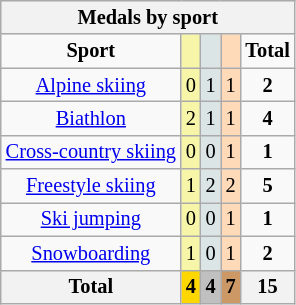<table class="wikitable" style="font-size:85%">
<tr style="background:#efefef;">
<th colspan=5><strong>Medals by sport</strong></th>
</tr>
<tr align=center>
<td><strong>Sport</strong></td>
<td bgcolor=#f7f6a8></td>
<td bgcolor=#dce5e5></td>
<td bgcolor=#ffdab9></td>
<td><strong>Total</strong></td>
</tr>
<tr align=center>
<td><a href='#'>Alpine skiing</a></td>
<td style="background:#F7F6A8;">0</td>
<td style="background:#DCE5E5;">1</td>
<td style="background:#FFDAB9;">1</td>
<td><strong>2</strong></td>
</tr>
<tr align=center>
<td><a href='#'>Biathlon</a></td>
<td style="background:#F7F6A8;">2</td>
<td style="background:#DCE5E5;">1</td>
<td style="background:#FFDAB9;">1</td>
<td><strong>4</strong></td>
</tr>
<tr align=center>
<td><a href='#'>Cross-country skiing</a></td>
<td bgcolor=#f7f6a8>0</td>
<td bgcolor=#dce5e5>0</td>
<td bgcolor=#ffdab9>1</td>
<td><strong>1</strong></td>
</tr>
<tr align=center>
<td><a href='#'>Freestyle skiing</a></td>
<td style="background:#F7F6A8;">1</td>
<td style="background:#DCE5E5;">2</td>
<td style="background:#FFDAB9;">2</td>
<td><strong>5</strong></td>
</tr>
<tr align=center>
<td><a href='#'>Ski jumping</a></td>
<td style="background:#F7F6A8;">0</td>
<td style="background:#DCE5E5;">0</td>
<td style="background:#FFDAB9;">1</td>
<td><strong>1</strong></td>
</tr>
<tr align=center>
<td><a href='#'>Snowboarding</a></td>
<td style="background:#F7F6A8;">1</td>
<td style="background:#DCE5E5;">0</td>
<td style="background:#FFDAB9;">1</td>
<td><strong>2</strong></td>
</tr>
<tr align=center>
<th><strong>Total</strong></th>
<th style="background:gold;"><strong>4</strong></th>
<th style="background:silver;"><strong>4</strong></th>
<th style="background:#c96;"><strong>7</strong></th>
<th><strong>15</strong></th>
</tr>
</table>
